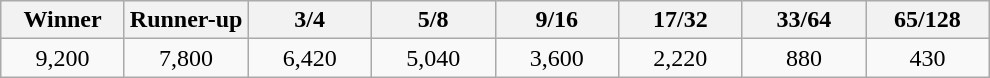<table class="wikitable" style="text-align:center">
<tr>
<th width="75">Winner</th>
<th width="75">Runner-up</th>
<th width="75">3/4</th>
<th width="75">5/8</th>
<th width="75">9/16</th>
<th width="75">17/32</th>
<th width="75">33/64</th>
<th width="75">65/128</th>
</tr>
<tr>
<td>9,200</td>
<td>7,800</td>
<td>6,420</td>
<td>5,040</td>
<td>3,600</td>
<td>2,220</td>
<td>880</td>
<td>430</td>
</tr>
</table>
